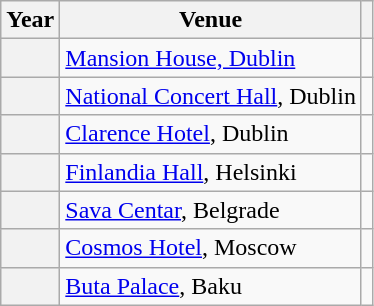<table class="wikitable plainrowheaders">
<tr>
<th scope="col">Year</th>
<th scope="col">Venue</th>
<th scope="col"></th>
</tr>
<tr>
<th scope="row"></th>
<td><a href='#'>Mansion House, Dublin</a></td>
<td></td>
</tr>
<tr>
<th scope="row"></th>
<td><a href='#'>National Concert Hall</a>, Dublin</td>
<td></td>
</tr>
<tr>
<th scope="row"></th>
<td><a href='#'>Clarence Hotel</a>, Dublin</td>
<td></td>
</tr>
<tr>
<th scope="row"></th>
<td><a href='#'>Finlandia Hall</a>, Helsinki</td>
<td></td>
</tr>
<tr>
<th scope="row"></th>
<td><a href='#'>Sava Centar</a>, Belgrade</td>
<td></td>
</tr>
<tr>
<th scope="row"></th>
<td><a href='#'>Cosmos Hotel</a>, Moscow</td>
<td></td>
</tr>
<tr>
<th scope="row"></th>
<td><a href='#'>Buta Palace</a>, Baku</td>
<td></td>
</tr>
</table>
